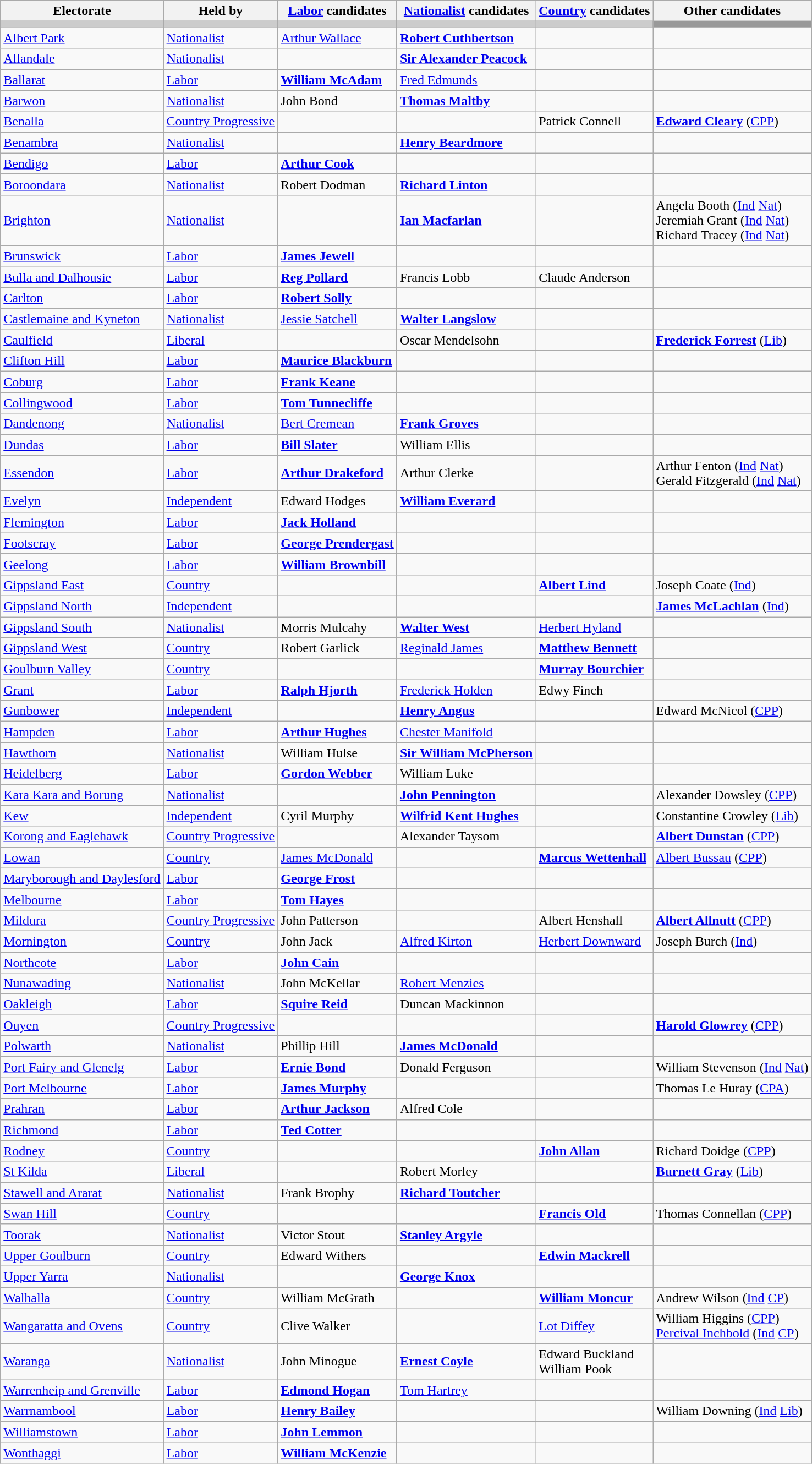<table class="wikitable">
<tr>
<th>Electorate</th>
<th>Held by</th>
<th><a href='#'>Labor</a> candidates</th>
<th><a href='#'>Nationalist</a> candidates</th>
<th><a href='#'>Country</a> candidates</th>
<th>Other candidates</th>
</tr>
<tr style="background:#ccc;">
<td></td>
<td></td>
<td></td>
<td></td>
<td></td>
<td style="background:#999;"></td>
</tr>
<tr>
<td><a href='#'>Albert Park</a></td>
<td><a href='#'>Nationalist</a></td>
<td><a href='#'>Arthur Wallace</a></td>
<td><strong><a href='#'>Robert Cuthbertson</a></strong></td>
<td></td>
<td></td>
</tr>
<tr>
<td><a href='#'>Allandale</a></td>
<td><a href='#'>Nationalist</a></td>
<td></td>
<td><strong><a href='#'>Sir Alexander Peacock</a></strong></td>
<td></td>
<td></td>
</tr>
<tr>
<td><a href='#'>Ballarat</a></td>
<td><a href='#'>Labor</a></td>
<td><strong><a href='#'>William McAdam</a></strong></td>
<td><a href='#'>Fred Edmunds</a></td>
<td></td>
<td></td>
</tr>
<tr>
<td><a href='#'>Barwon</a></td>
<td><a href='#'>Nationalist</a></td>
<td>John Bond</td>
<td><strong><a href='#'>Thomas Maltby</a></strong></td>
<td></td>
<td></td>
</tr>
<tr>
<td><a href='#'>Benalla</a></td>
<td><a href='#'>Country Progressive</a></td>
<td></td>
<td></td>
<td>Patrick Connell</td>
<td><strong><a href='#'>Edward Cleary</a></strong> (<a href='#'>CPP</a>)</td>
</tr>
<tr>
<td><a href='#'>Benambra</a></td>
<td><a href='#'>Nationalist</a></td>
<td></td>
<td><strong><a href='#'>Henry Beardmore</a></strong></td>
<td></td>
<td></td>
</tr>
<tr>
<td><a href='#'>Bendigo</a></td>
<td><a href='#'>Labor</a></td>
<td><strong><a href='#'>Arthur Cook</a></strong></td>
<td></td>
<td></td>
<td></td>
</tr>
<tr>
<td><a href='#'>Boroondara</a></td>
<td><a href='#'>Nationalist</a></td>
<td>Robert Dodman</td>
<td><strong><a href='#'>Richard Linton</a></strong></td>
<td></td>
<td></td>
</tr>
<tr>
<td><a href='#'>Brighton</a></td>
<td><a href='#'>Nationalist</a></td>
<td></td>
<td><strong><a href='#'>Ian Macfarlan</a></strong></td>
<td></td>
<td>Angela Booth (<a href='#'>Ind</a> <a href='#'>Nat</a>) <br> Jeremiah Grant (<a href='#'>Ind</a> <a href='#'>Nat</a>) <br> Richard Tracey (<a href='#'>Ind</a> <a href='#'>Nat</a>)</td>
</tr>
<tr>
<td><a href='#'>Brunswick</a></td>
<td><a href='#'>Labor</a></td>
<td><strong><a href='#'>James Jewell</a></strong></td>
<td></td>
<td></td>
<td></td>
</tr>
<tr>
<td><a href='#'>Bulla and Dalhousie</a></td>
<td><a href='#'>Labor</a></td>
<td><strong><a href='#'>Reg Pollard</a></strong></td>
<td>Francis Lobb</td>
<td>Claude Anderson</td>
<td></td>
</tr>
<tr>
<td><a href='#'>Carlton</a></td>
<td><a href='#'>Labor</a></td>
<td><strong><a href='#'>Robert Solly</a></strong></td>
<td></td>
<td></td>
<td></td>
</tr>
<tr>
<td><a href='#'>Castlemaine and Kyneton</a></td>
<td><a href='#'>Nationalist</a></td>
<td><a href='#'>Jessie Satchell</a></td>
<td><strong><a href='#'>Walter Langslow</a></strong></td>
<td></td>
<td></td>
</tr>
<tr>
<td><a href='#'>Caulfield</a></td>
<td><a href='#'>Liberal</a></td>
<td></td>
<td>Oscar Mendelsohn</td>
<td></td>
<td><strong><a href='#'>Frederick Forrest</a></strong> (<a href='#'>Lib</a>)</td>
</tr>
<tr>
<td><a href='#'>Clifton Hill</a></td>
<td><a href='#'>Labor</a></td>
<td><strong><a href='#'>Maurice Blackburn</a></strong></td>
<td></td>
<td></td>
<td></td>
</tr>
<tr>
<td><a href='#'>Coburg</a></td>
<td><a href='#'>Labor</a></td>
<td><strong><a href='#'>Frank Keane</a></strong></td>
<td></td>
<td></td>
<td></td>
</tr>
<tr>
<td><a href='#'>Collingwood</a></td>
<td><a href='#'>Labor</a></td>
<td><strong><a href='#'>Tom Tunnecliffe</a></strong></td>
<td></td>
<td></td>
<td></td>
</tr>
<tr>
<td><a href='#'>Dandenong</a></td>
<td><a href='#'>Nationalist</a></td>
<td><a href='#'>Bert Cremean</a></td>
<td><strong><a href='#'>Frank Groves</a></strong></td>
<td></td>
<td></td>
</tr>
<tr>
<td><a href='#'>Dundas</a></td>
<td><a href='#'>Labor</a></td>
<td><strong><a href='#'>Bill Slater</a></strong></td>
<td>William Ellis</td>
<td></td>
<td></td>
</tr>
<tr>
<td><a href='#'>Essendon</a></td>
<td><a href='#'>Labor</a></td>
<td><strong><a href='#'>Arthur Drakeford</a></strong></td>
<td>Arthur Clerke</td>
<td></td>
<td>Arthur Fenton (<a href='#'>Ind</a> <a href='#'>Nat</a>) <br> Gerald Fitzgerald (<a href='#'>Ind</a> <a href='#'>Nat</a>)</td>
</tr>
<tr>
<td><a href='#'>Evelyn</a></td>
<td><a href='#'>Independent</a></td>
<td>Edward Hodges</td>
<td><strong><a href='#'>William Everard</a></strong></td>
<td></td>
<td></td>
</tr>
<tr>
<td><a href='#'>Flemington</a></td>
<td><a href='#'>Labor</a></td>
<td><strong><a href='#'>Jack Holland</a></strong></td>
<td></td>
<td></td>
<td></td>
</tr>
<tr>
<td><a href='#'>Footscray</a></td>
<td><a href='#'>Labor</a></td>
<td><strong><a href='#'>George Prendergast</a></strong></td>
<td></td>
<td></td>
<td></td>
</tr>
<tr>
<td><a href='#'>Geelong</a></td>
<td><a href='#'>Labor</a></td>
<td><strong><a href='#'>William Brownbill</a></strong></td>
<td></td>
<td></td>
<td></td>
</tr>
<tr>
<td><a href='#'>Gippsland East</a></td>
<td><a href='#'>Country</a></td>
<td></td>
<td></td>
<td><strong><a href='#'>Albert Lind</a></strong></td>
<td>Joseph Coate (<a href='#'>Ind</a>)</td>
</tr>
<tr>
<td><a href='#'>Gippsland North</a></td>
<td><a href='#'>Independent</a></td>
<td></td>
<td></td>
<td></td>
<td><strong><a href='#'>James McLachlan</a></strong> (<a href='#'>Ind</a>)</td>
</tr>
<tr>
<td><a href='#'>Gippsland South</a></td>
<td><a href='#'>Nationalist</a></td>
<td>Morris Mulcahy</td>
<td><strong><a href='#'>Walter West</a></strong></td>
<td><a href='#'>Herbert Hyland</a></td>
<td></td>
</tr>
<tr>
<td><a href='#'>Gippsland West</a></td>
<td><a href='#'>Country</a></td>
<td>Robert Garlick</td>
<td><a href='#'>Reginald James</a></td>
<td><strong><a href='#'>Matthew Bennett</a></strong></td>
<td></td>
</tr>
<tr>
<td><a href='#'>Goulburn Valley</a></td>
<td><a href='#'>Country</a></td>
<td></td>
<td></td>
<td><strong><a href='#'>Murray Bourchier</a></strong></td>
<td></td>
</tr>
<tr>
<td><a href='#'>Grant</a></td>
<td><a href='#'>Labor</a></td>
<td><strong><a href='#'>Ralph Hjorth</a></strong></td>
<td><a href='#'>Frederick Holden</a></td>
<td>Edwy Finch</td>
<td></td>
</tr>
<tr>
<td><a href='#'>Gunbower</a></td>
<td><a href='#'>Independent</a></td>
<td></td>
<td><strong><a href='#'>Henry Angus</a></strong></td>
<td></td>
<td>Edward McNicol (<a href='#'>CPP</a>)</td>
</tr>
<tr>
<td><a href='#'>Hampden</a></td>
<td><a href='#'>Labor</a></td>
<td><strong><a href='#'>Arthur Hughes</a></strong></td>
<td><a href='#'>Chester Manifold</a></td>
<td></td>
<td></td>
</tr>
<tr>
<td><a href='#'>Hawthorn</a></td>
<td><a href='#'>Nationalist</a></td>
<td>William Hulse</td>
<td><strong><a href='#'>Sir William McPherson</a></strong></td>
<td></td>
<td></td>
</tr>
<tr>
<td><a href='#'>Heidelberg</a></td>
<td><a href='#'>Labor</a></td>
<td><strong><a href='#'>Gordon Webber</a></strong></td>
<td>William Luke</td>
<td></td>
<td></td>
</tr>
<tr>
<td><a href='#'>Kara Kara and Borung</a></td>
<td><a href='#'>Nationalist</a></td>
<td></td>
<td><strong><a href='#'>John Pennington</a></strong></td>
<td></td>
<td>Alexander Dowsley (<a href='#'>CPP</a>)</td>
</tr>
<tr>
<td><a href='#'>Kew</a></td>
<td><a href='#'>Independent</a></td>
<td>Cyril Murphy</td>
<td><strong><a href='#'>Wilfrid Kent Hughes</a></strong></td>
<td></td>
<td>Constantine Crowley (<a href='#'>Lib</a>)</td>
</tr>
<tr>
<td><a href='#'>Korong and Eaglehawk</a></td>
<td><a href='#'>Country Progressive</a></td>
<td></td>
<td>Alexander Taysom</td>
<td></td>
<td><strong><a href='#'>Albert Dunstan</a></strong> (<a href='#'>CPP</a>)</td>
</tr>
<tr>
<td><a href='#'>Lowan</a></td>
<td><a href='#'>Country</a></td>
<td><a href='#'>James McDonald</a></td>
<td></td>
<td><strong><a href='#'>Marcus Wettenhall</a></strong></td>
<td><a href='#'>Albert Bussau</a> (<a href='#'>CPP</a>)</td>
</tr>
<tr>
<td><a href='#'>Maryborough and Daylesford</a></td>
<td><a href='#'>Labor</a></td>
<td><strong><a href='#'>George Frost</a></strong></td>
<td></td>
<td></td>
<td></td>
</tr>
<tr>
<td><a href='#'>Melbourne</a></td>
<td><a href='#'>Labor</a></td>
<td><strong><a href='#'>Tom Hayes</a></strong></td>
<td></td>
<td></td>
<td></td>
</tr>
<tr>
<td><a href='#'>Mildura</a></td>
<td><a href='#'>Country Progressive</a></td>
<td>John Patterson</td>
<td></td>
<td>Albert Henshall</td>
<td><strong><a href='#'>Albert Allnutt</a></strong> (<a href='#'>CPP</a>)</td>
</tr>
<tr>
<td><a href='#'>Mornington</a></td>
<td><a href='#'>Country</a></td>
<td>John Jack</td>
<td><a href='#'>Alfred Kirton</a></td>
<td><a href='#'>Herbert Downward</a></td>
<td>Joseph Burch (<a href='#'>Ind</a>)</td>
</tr>
<tr>
<td><a href='#'>Northcote</a></td>
<td><a href='#'>Labor</a></td>
<td><strong><a href='#'>John Cain</a></strong></td>
<td></td>
<td></td>
<td></td>
</tr>
<tr>
<td><a href='#'>Nunawading</a></td>
<td><a href='#'>Nationalist</a></td>
<td>John McKellar</td>
<td><a href='#'>Robert Menzies</a></td>
<td></td>
<td></td>
</tr>
<tr>
<td><a href='#'>Oakleigh</a></td>
<td><a href='#'>Labor</a></td>
<td><strong><a href='#'>Squire Reid</a></strong></td>
<td>Duncan Mackinnon</td>
<td></td>
<td></td>
</tr>
<tr>
<td><a href='#'>Ouyen</a></td>
<td><a href='#'>Country Progressive</a></td>
<td></td>
<td></td>
<td></td>
<td><strong><a href='#'>Harold Glowrey</a></strong> (<a href='#'>CPP</a>)</td>
</tr>
<tr>
<td><a href='#'>Polwarth</a></td>
<td><a href='#'>Nationalist</a></td>
<td>Phillip Hill</td>
<td><strong><a href='#'>James McDonald</a></strong></td>
<td></td>
<td></td>
</tr>
<tr>
<td><a href='#'>Port Fairy and Glenelg</a></td>
<td><a href='#'>Labor</a></td>
<td><strong><a href='#'>Ernie Bond</a></strong></td>
<td>Donald Ferguson</td>
<td></td>
<td>William Stevenson (<a href='#'>Ind</a> <a href='#'>Nat</a>)</td>
</tr>
<tr>
<td><a href='#'>Port Melbourne</a></td>
<td><a href='#'>Labor</a></td>
<td><strong><a href='#'>James Murphy</a></strong></td>
<td></td>
<td></td>
<td>Thomas Le Huray (<a href='#'>CPA</a>)</td>
</tr>
<tr>
<td><a href='#'>Prahran</a></td>
<td><a href='#'>Labor</a></td>
<td><strong><a href='#'>Arthur Jackson</a></strong></td>
<td>Alfred Cole</td>
<td></td>
<td></td>
</tr>
<tr>
<td><a href='#'>Richmond</a></td>
<td><a href='#'>Labor</a></td>
<td><strong><a href='#'>Ted Cotter</a></strong></td>
<td></td>
<td></td>
<td></td>
</tr>
<tr>
<td><a href='#'>Rodney</a></td>
<td><a href='#'>Country</a></td>
<td></td>
<td></td>
<td><strong><a href='#'>John Allan</a></strong></td>
<td>Richard Doidge (<a href='#'>CPP</a>)</td>
</tr>
<tr>
<td><a href='#'>St Kilda</a></td>
<td><a href='#'>Liberal</a></td>
<td></td>
<td>Robert Morley</td>
<td></td>
<td><strong><a href='#'>Burnett Gray</a></strong> (<a href='#'>Lib</a>)</td>
</tr>
<tr>
<td><a href='#'>Stawell and Ararat</a></td>
<td><a href='#'>Nationalist</a></td>
<td>Frank Brophy</td>
<td><strong><a href='#'>Richard Toutcher</a></strong></td>
<td></td>
<td></td>
</tr>
<tr>
<td><a href='#'>Swan Hill</a></td>
<td><a href='#'>Country</a></td>
<td></td>
<td></td>
<td><strong><a href='#'>Francis Old</a></strong></td>
<td>Thomas Connellan (<a href='#'>CPP</a>)</td>
</tr>
<tr>
<td><a href='#'>Toorak</a></td>
<td><a href='#'>Nationalist</a></td>
<td>Victor Stout</td>
<td><strong><a href='#'>Stanley Argyle</a></strong></td>
<td></td>
<td></td>
</tr>
<tr>
<td><a href='#'>Upper Goulburn</a></td>
<td><a href='#'>Country</a></td>
<td>Edward Withers</td>
<td></td>
<td><strong><a href='#'>Edwin Mackrell</a></strong></td>
<td></td>
</tr>
<tr>
<td><a href='#'>Upper Yarra</a></td>
<td><a href='#'>Nationalist</a></td>
<td></td>
<td><strong><a href='#'>George Knox</a></strong></td>
<td></td>
<td></td>
</tr>
<tr>
<td><a href='#'>Walhalla</a></td>
<td><a href='#'>Country</a></td>
<td>William McGrath</td>
<td></td>
<td><strong><a href='#'>William Moncur</a></strong></td>
<td>Andrew Wilson (<a href='#'>Ind</a> <a href='#'>CP</a>)</td>
</tr>
<tr>
<td><a href='#'>Wangaratta and Ovens</a></td>
<td><a href='#'>Country</a></td>
<td>Clive Walker</td>
<td></td>
<td><a href='#'>Lot Diffey</a></td>
<td>William Higgins (<a href='#'>CPP</a>) <br> <a href='#'>Percival Inchbold</a> (<a href='#'>Ind</a> <a href='#'>CP</a>)</td>
</tr>
<tr>
<td><a href='#'>Waranga</a></td>
<td><a href='#'>Nationalist</a></td>
<td>John Minogue</td>
<td><strong><a href='#'>Ernest Coyle</a></strong></td>
<td>Edward Buckland <br> William Pook</td>
<td></td>
</tr>
<tr>
<td><a href='#'>Warrenheip and Grenville</a></td>
<td><a href='#'>Labor</a></td>
<td><strong><a href='#'>Edmond Hogan</a></strong></td>
<td><a href='#'>Tom Hartrey</a></td>
<td></td>
<td></td>
</tr>
<tr>
<td><a href='#'>Warrnambool</a></td>
<td><a href='#'>Labor</a></td>
<td><strong><a href='#'>Henry Bailey</a></strong></td>
<td></td>
<td></td>
<td>William Downing (<a href='#'>Ind</a> <a href='#'>Lib</a>)</td>
</tr>
<tr>
<td><a href='#'>Williamstown</a></td>
<td><a href='#'>Labor</a></td>
<td><strong><a href='#'>John Lemmon</a></strong></td>
<td></td>
<td></td>
<td></td>
</tr>
<tr>
<td><a href='#'>Wonthaggi</a></td>
<td><a href='#'>Labor</a></td>
<td><strong><a href='#'>William McKenzie</a></strong></td>
<td></td>
<td></td>
<td></td>
</tr>
</table>
